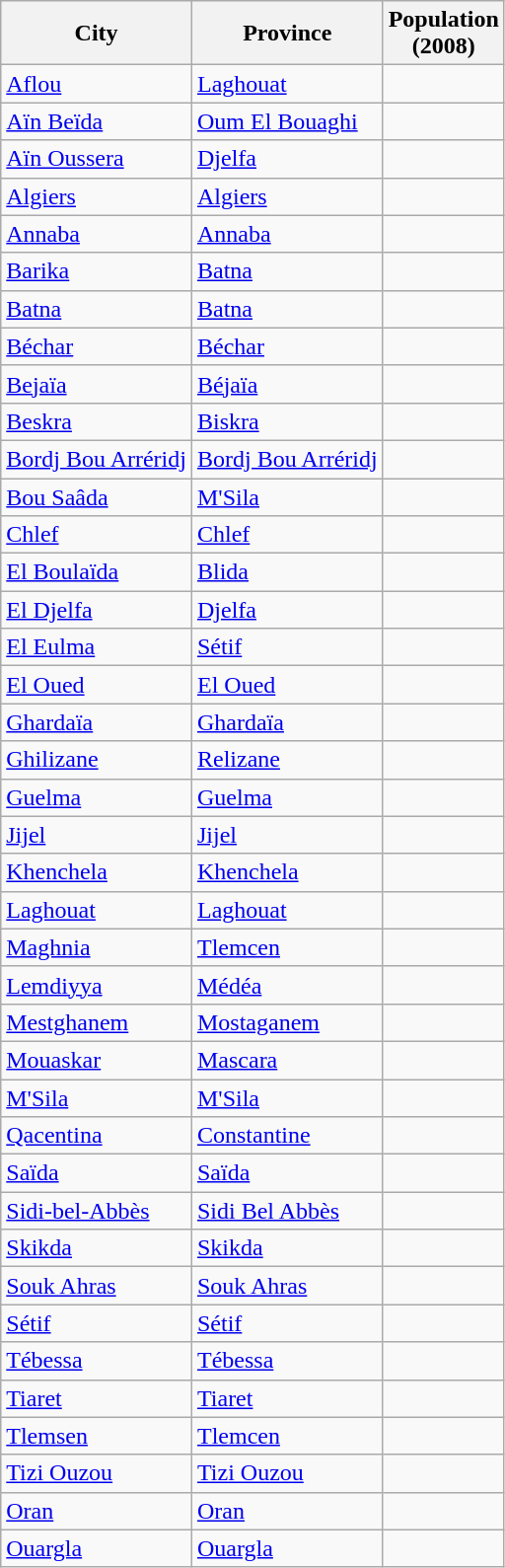<table class="wikitable sortable sticky-header col3right">
<tr>
<th>City</th>
<th>Province</th>
<th>Population<br>(2008)</th>
</tr>
<tr>
<td><a href='#'>Aflou</a></td>
<td><a href='#'>Laghouat</a></td>
<td></td>
</tr>
<tr>
<td><a href='#'>Aïn Beïda</a></td>
<td><a href='#'>Oum El Bouaghi</a></td>
<td></td>
</tr>
<tr>
<td><a href='#'>Aïn Oussera</a></td>
<td><a href='#'>Djelfa</a></td>
<td></td>
</tr>
<tr>
<td><a href='#'>Algiers</a></td>
<td><a href='#'>Algiers</a></td>
<td></td>
</tr>
<tr>
<td><a href='#'>Annaba</a></td>
<td><a href='#'>Annaba</a></td>
<td></td>
</tr>
<tr>
<td><a href='#'>Barika</a></td>
<td><a href='#'>Batna</a></td>
<td></td>
</tr>
<tr>
<td><a href='#'>Batna</a></td>
<td><a href='#'>Batna</a></td>
<td></td>
</tr>
<tr>
<td><a href='#'>Béchar</a></td>
<td><a href='#'>Béchar</a></td>
<td></td>
</tr>
<tr>
<td><a href='#'>Bejaïa</a></td>
<td><a href='#'>Béjaïa</a></td>
<td></td>
</tr>
<tr>
<td><a href='#'>Beskra</a></td>
<td><a href='#'>Biskra</a></td>
<td></td>
</tr>
<tr>
<td><a href='#'>Bordj Bou Arréridj</a></td>
<td><a href='#'>Bordj Bou Arréridj</a></td>
<td></td>
</tr>
<tr>
<td><a href='#'>Bou Saâda</a></td>
<td><a href='#'>M'Sila</a></td>
<td></td>
</tr>
<tr>
<td><a href='#'>Chlef</a></td>
<td><a href='#'>Chlef</a></td>
<td></td>
</tr>
<tr>
<td><a href='#'>El Boulaïda</a></td>
<td><a href='#'>Blida</a></td>
<td></td>
</tr>
<tr>
<td><a href='#'>El Djelfa</a></td>
<td><a href='#'>Djelfa</a></td>
<td></td>
</tr>
<tr>
<td><a href='#'>El Eulma</a></td>
<td><a href='#'>Sétif</a></td>
<td></td>
</tr>
<tr>
<td><a href='#'>El Oued</a></td>
<td><a href='#'>El Oued</a></td>
<td></td>
</tr>
<tr>
<td><a href='#'>Ghardaïa</a></td>
<td><a href='#'>Ghardaïa</a></td>
<td></td>
</tr>
<tr>
<td><a href='#'>Ghilizane</a></td>
<td><a href='#'>Relizane</a></td>
<td></td>
</tr>
<tr>
<td><a href='#'>Guelma</a></td>
<td><a href='#'>Guelma</a></td>
<td></td>
</tr>
<tr>
<td><a href='#'>Jijel</a></td>
<td><a href='#'>Jijel</a></td>
<td></td>
</tr>
<tr>
<td><a href='#'>Khenchela</a></td>
<td><a href='#'>Khenchela</a></td>
<td></td>
</tr>
<tr>
<td><a href='#'>Laghouat</a></td>
<td><a href='#'>Laghouat</a></td>
<td></td>
</tr>
<tr>
<td><a href='#'>Maghnia</a></td>
<td><a href='#'>Tlemcen</a></td>
<td></td>
</tr>
<tr>
<td><a href='#'>Lemdiyya</a></td>
<td><a href='#'>Médéa</a></td>
<td></td>
</tr>
<tr>
<td><a href='#'>Mestghanem</a></td>
<td><a href='#'>Mostaganem</a></td>
<td></td>
</tr>
<tr>
<td><a href='#'>Mouaskar</a></td>
<td><a href='#'>Mascara</a></td>
<td></td>
</tr>
<tr>
<td><a href='#'>M'Sila</a></td>
<td><a href='#'>M'Sila</a></td>
<td></td>
</tr>
<tr>
<td><a href='#'>Qacentina</a></td>
<td><a href='#'>Constantine</a></td>
<td></td>
</tr>
<tr>
<td><a href='#'>Saïda</a></td>
<td><a href='#'>Saïda</a></td>
<td></td>
</tr>
<tr>
<td><a href='#'>Sidi-bel-Abbès</a></td>
<td><a href='#'>Sidi Bel Abbès</a></td>
<td></td>
</tr>
<tr>
<td><a href='#'>Skikda</a></td>
<td><a href='#'>Skikda</a></td>
<td></td>
</tr>
<tr>
<td><a href='#'>Souk Ahras</a></td>
<td><a href='#'>Souk Ahras</a></td>
<td></td>
</tr>
<tr>
<td><a href='#'>Sétif</a></td>
<td><a href='#'>Sétif</a></td>
<td></td>
</tr>
<tr>
<td><a href='#'>Tébessa</a></td>
<td><a href='#'>Tébessa</a></td>
<td></td>
</tr>
<tr>
<td><a href='#'>Tiaret</a></td>
<td><a href='#'>Tiaret</a></td>
<td></td>
</tr>
<tr>
<td><a href='#'>Tlemsen</a></td>
<td><a href='#'>Tlemcen</a></td>
<td></td>
</tr>
<tr>
<td><a href='#'>Tizi Ouzou</a></td>
<td><a href='#'>Tizi Ouzou</a></td>
<td></td>
</tr>
<tr>
<td><a href='#'>Oran</a></td>
<td><a href='#'>Oran</a></td>
<td></td>
</tr>
<tr>
<td><a href='#'>Ouargla</a></td>
<td><a href='#'>Ouargla</a></td>
<td></td>
</tr>
</table>
